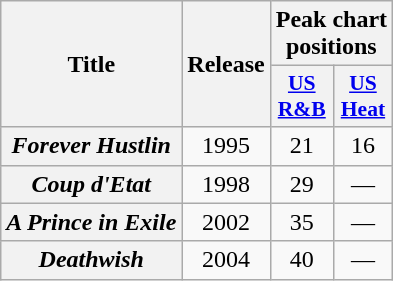<table class="wikitable plainrowheaders" style="text-align:center;">
<tr>
<th rowspan="2">Title</th>
<th rowspan="2">Release</th>
<th colspan="2">Peak chart<br>positions</th>
</tr>
<tr>
<th scope="col" style=font-size:90%;"><a href='#'>US<br>R&B</a></th>
<th scope="col" style=font-size:90%;"><a href='#'>US<br>Heat</a></th>
</tr>
<tr>
<th scope="row"><em>Forever Hustlin</em></th>
<td>1995</td>
<td style="text-align:center;">21</td>
<td style="text-align:center;">16</td>
</tr>
<tr>
<th scope="row"><em>Coup d'Etat</em></th>
<td>1998</td>
<td style="text-align:center;">29</td>
<td style="text-align:center;">—</td>
</tr>
<tr>
<th scope="row"><em>A Prince in Exile</em></th>
<td>2002</td>
<td style="text-align:center;">35</td>
<td style="text-align:center;">—</td>
</tr>
<tr>
<th scope="row"><em>Deathwish</em></th>
<td>2004</td>
<td style="text-align:center;">40</td>
<td style="text-align:center;">—</td>
</tr>
</table>
